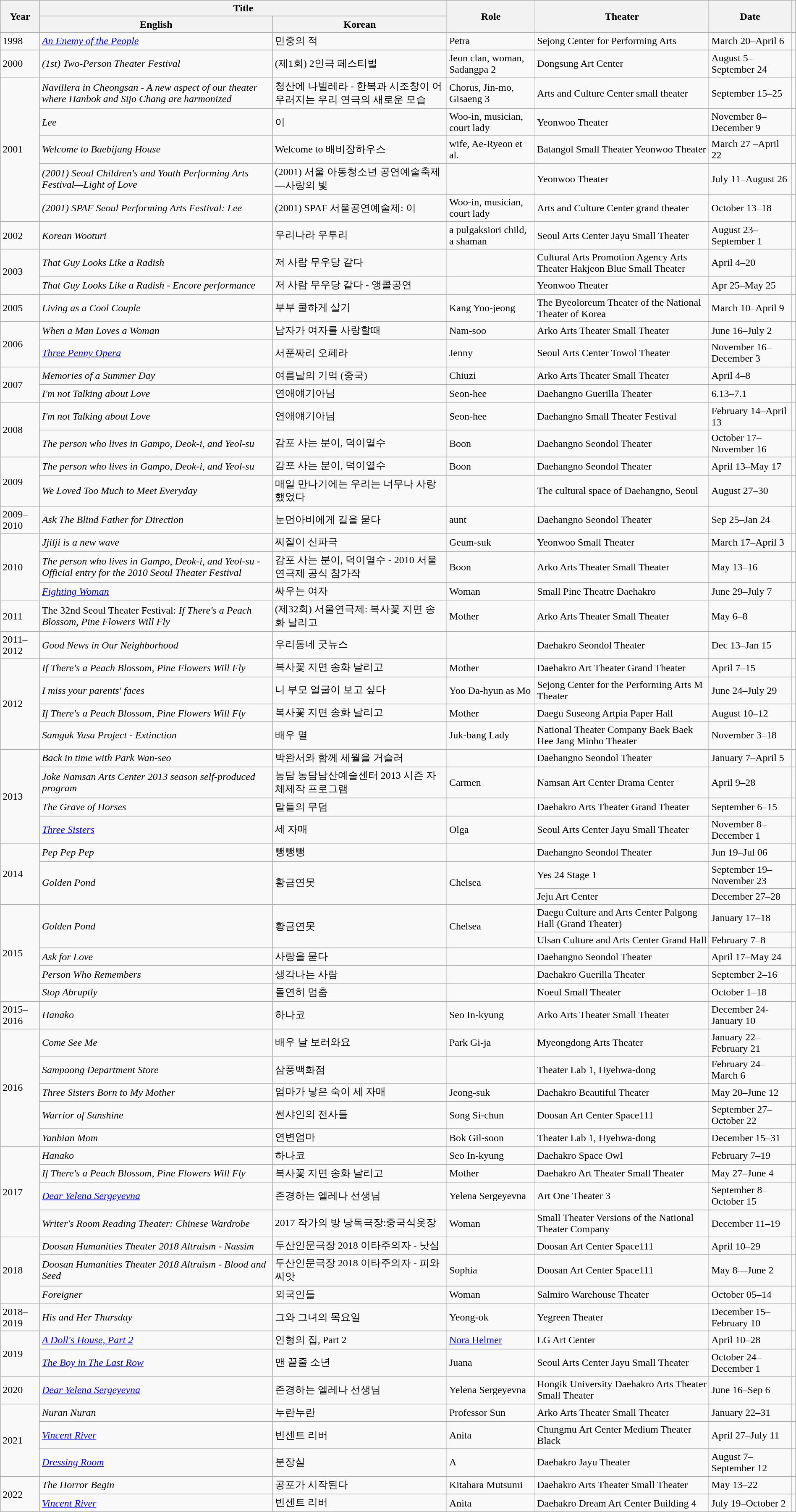<table class="wikitable sortable" style="text-align:left; font-size:100%; padding:0 auto; width:100%; margin:auto">
<tr>
<th rowspan="2" scope="col">Year</th>
<th colspan="2" scope="col">Title</th>
<th rowspan="2" scope="col">Role</th>
<th rowspan="2" scope="col">Theater</th>
<th rowspan="2" scope="col">Date</th>
<th rowspan="2" scope="col" class="unsortable"></th>
</tr>
<tr>
<th>English</th>
<th>Korean</th>
</tr>
<tr>
<td>1998</td>
<td><em><a href='#'>An Enemy of the People</a></em></td>
<td>민중의 적</td>
<td>Petra</td>
<td>Sejong Center for Performing Arts</td>
<td>March 20–April 6</td>
<td></td>
</tr>
<tr>
<td>2000</td>
<td><em>(1st) Two-Person Theater Festival</em></td>
<td>(제1회) 2인극 페스티벌</td>
<td>Jeon clan, woman, Sadangpa 2</td>
<td>Dongsung Art Center</td>
<td>August 5–September 24</td>
<td></td>
</tr>
<tr>
<td rowspan="5">2001</td>
<td><em>Navillera in Cheongsan - A new aspect of our theater where Hanbok and Sijo Chang are harmonized</em></td>
<td>청산에 나빌레라 - 한복과 시조창이 어우러지는 우리 연극의 새로운 모습</td>
<td>Chorus, Jin-mo, Gisaeng 3</td>
<td>Arts and Culture Center small theater</td>
<td>September 15–25</td>
<td></td>
</tr>
<tr>
<td><em>Lee</em></td>
<td>이</td>
<td>Woo-in, musician, court lady</td>
<td>Yeonwoo Theater</td>
<td>November 8–December 9</td>
<td></td>
</tr>
<tr>
<td><em>Welcome to Baebijang House</em></td>
<td>Welcome to 배비장하우스</td>
<td>wife, Ae-Ryeon et al.</td>
<td>Batangol Small Theater Yeonwoo Theater</td>
<td>March 27 –April 22</td>
<td></td>
</tr>
<tr>
<td><em>(2001) Seoul Children's and Youth Performing Arts Festival—Light of Love</em></td>
<td>(2001) 서울 아동청소년 공연예술축제—사랑의 빛</td>
<td></td>
<td>Yeonwoo Theater</td>
<td>July 11–August 26</td>
<td></td>
</tr>
<tr>
<td><em>(2001) SPAF Seoul Performing Arts Festival: Lee</em></td>
<td>(2001) SPAF 서울공연예술제: 이</td>
<td>Woo-in, musician, court lady</td>
<td>Arts and Culture Center grand theater</td>
<td>October 13–18</td>
<td></td>
</tr>
<tr>
<td>2002</td>
<td><em>Korean Wooturi</em></td>
<td>우리나라 우투리</td>
<td>a pulgaksiori child, a shaman</td>
<td>Seoul Arts Center Jayu Small Theater</td>
<td>August 23–September 1</td>
<td></td>
</tr>
<tr>
<td rowspan="2">2003</td>
<td><em>That Guy Looks Like a Radish</em></td>
<td>저 사람 무우당 같다</td>
<td></td>
<td>Cultural Arts Promotion Agency Arts Theater Hakjeon Blue Small Theater</td>
<td>April 4–20</td>
<td></td>
</tr>
<tr>
<td><em>That Guy Looks Like a Radish - Encore performance</em></td>
<td>저 사람 무우당 같다 - 앵콜공연</td>
<td></td>
<td>Yeonwoo Theater</td>
<td>Apr 25–May 25</td>
<td></td>
</tr>
<tr>
<td>2005</td>
<td><em>Living as a Cool Couple</em></td>
<td>부부 쿨하게 살기</td>
<td>Kang Yoo-jeong</td>
<td>The Byeoloreum Theater of the National Theater of Korea</td>
<td>March 10–April 9</td>
<td></td>
</tr>
<tr>
<td rowspan="2">2006</td>
<td><em>When a Man Loves a Woman</em></td>
<td>남자가 여자를 사랑할때</td>
<td>Nam-soo</td>
<td>Arko Arts Theater Small Theater</td>
<td>June 16–July 2</td>
<td></td>
</tr>
<tr>
<td><em><a href='#'>Three Penny Opera</a></em></td>
<td>서푼짜리 오페라</td>
<td>Jenny</td>
<td>Seoul Arts Center Towol Theater</td>
<td>November 16–December 3</td>
<td></td>
</tr>
<tr>
<td rowspan="2">2007</td>
<td><em>Memories of a Summer Day</em></td>
<td>여름날의 기억 (중국)</td>
<td>Chiuzi</td>
<td>Arko Arts Theater Small Theater</td>
<td>April 4–8</td>
<td></td>
</tr>
<tr>
<td><em>I'm not Talking about Love</em></td>
<td>연애얘기아님</td>
<td>Seon-hee</td>
<td>Daehangno Guerilla Theater</td>
<td>6.13–7.1</td>
<td></td>
</tr>
<tr>
<td rowspan="2">2008</td>
<td><em>I'm not Talking about Love</em></td>
<td>연애얘기아님</td>
<td>Seon-hee</td>
<td>Daehangno Small Theater Festival</td>
<td>February 14–April 13</td>
<td></td>
</tr>
<tr>
<td><em>The person who lives in Gampo, Deok-i, and Yeol-su</em></td>
<td>감포 사는 분이, 덕이열수</td>
<td>Boon</td>
<td>Daehangno Seondol Theater</td>
<td>October 17–November 16</td>
<td></td>
</tr>
<tr>
<td rowspan="2">2009</td>
<td><em>The person who lives in Gampo, Deok-i, and Yeol-su</em></td>
<td>감포 사는 분이, 덕이열수</td>
<td>Boon</td>
<td>Daehangno Seondol Theater</td>
<td>April 13–May 17</td>
<td></td>
</tr>
<tr>
<td><em>We Loved Too Much to Meet Everyday</em></td>
<td>매일 만나기에는 우리는 너무나 사랑했었다</td>
<td></td>
<td>The cultural space of Daehangno, Seoul</td>
<td>August 27–30</td>
<td></td>
</tr>
<tr>
<td>2009–2010</td>
<td><em>Ask The Blind Father for Direction</em></td>
<td>눈먼아비에게 길을 묻다</td>
<td>aunt</td>
<td>Daehangno Seondol Theater</td>
<td>Sep 25–Jan 24</td>
<td></td>
</tr>
<tr>
<td rowspan="3">2010</td>
<td><em>Jjilji is a new wave</em></td>
<td>찌질이 신파극</td>
<td>Geum-suk</td>
<td>Yeonwoo Small Theater</td>
<td>March 17–April 3</td>
<td></td>
</tr>
<tr>
<td><em>The person who lives in Gampo, Deok-i, and Yeol-su - Official entry for the 2010 Seoul Theater Festival</em></td>
<td>감포 사는 분이, 덕이열수 - 2010 서울연극제 공식 참가작</td>
<td>Boon</td>
<td>Arko Arts Theater Small Theater</td>
<td>May 13–16</td>
<td></td>
</tr>
<tr>
<td><em><a href='#'>Fighting Woman</a></em></td>
<td>싸우는 여자</td>
<td>Woman</td>
<td>Small Pine Theatre Daehakro</td>
<td>June 29–July 7</td>
<td></td>
</tr>
<tr>
<td>2011</td>
<td>The 32nd Seoul Theater Festival: <em>If There's a Peach Blossom, Pine Flowers Will Fly</em></td>
<td>(제32회) 서울연극제: 복사꽃 지면 송화 날리고</td>
<td>Mother</td>
<td>Arko Arts Theater Small Theater</td>
<td>May 6–8</td>
<td></td>
</tr>
<tr>
<td>2011–2012</td>
<td><em>Good News in Our Neighborhood</em></td>
<td>우리동네 굿뉴스</td>
<td></td>
<td>Daehakro Seondol Theater</td>
<td>Dec 13–Jan 15</td>
<td></td>
</tr>
<tr>
<td rowspan="4">2012</td>
<td><em>If There's a Peach Blossom, Pine Flowers Will Fly</em></td>
<td>복사꽃 지면 송화 날리고</td>
<td>Mother</td>
<td>Daehakro Art Theater Grand Theater</td>
<td>April 7–15</td>
<td></td>
</tr>
<tr>
<td><em>I miss your parents' faces</em></td>
<td>니 부모 얼굴이 보고 싶다</td>
<td>Yoo Da-hyun as Mo</td>
<td>Sejong Center for the Performing Arts M Theater</td>
<td>June 24–July 29</td>
<td></td>
</tr>
<tr>
<td><em>If There's a Peach Blossom, Pine Flowers Will Fly</em></td>
<td>복사꽃 지면 송화 날리고</td>
<td>Mother</td>
<td>Daegu Suseong Artpia Paper Hall</td>
<td>August 10–12</td>
<td></td>
</tr>
<tr>
<td><em>Samguk Yusa Project - Extinction</em></td>
<td>배우 멸</td>
<td>Juk-bang Lady</td>
<td>National Theater Company Baek Baek Hee Jang Minho Theater</td>
<td>November 3–18</td>
<td></td>
</tr>
<tr>
<td rowspan="4">2013</td>
<td><em>Back in time with Park Wan-seo</em></td>
<td>박완서와 함께 세월을 거슬러</td>
<td></td>
<td>Daehangno Seondol Theater</td>
<td>January 7–April 5</td>
<td></td>
</tr>
<tr>
<td><em>Joke Namsan Arts Center 2013 season self-produced program</em></td>
<td>농담 농담남산예술센터 2013 시즌 자체제작 프로그램</td>
<td>Carmen</td>
<td>Namsan Art Center Drama Center</td>
<td>April 9–28</td>
<td></td>
</tr>
<tr>
<td><em>The Grave of Horses</em></td>
<td>말들의 무덤</td>
<td></td>
<td>Daehakro Arts Theater Grand Theater</td>
<td>September 6–15</td>
<td></td>
</tr>
<tr>
<td><em><a href='#'>Three Sisters</a></em></td>
<td>세 자매</td>
<td>Olga</td>
<td>Seoul Arts Center Jayu Small Theater</td>
<td>November 8–December 1</td>
<td></td>
</tr>
<tr>
<td rowspan="3">2014</td>
<td><em>Pep Pep Pep</em></td>
<td>뺑뺑뺑</td>
<td></td>
<td>Daehangno Seondol Theater</td>
<td>Jun 19–Jul 06</td>
<td></td>
</tr>
<tr>
<td rowspan="2"><em>Golden Pond</em></td>
<td rowspan="2">황금연못</td>
<td rowspan="2">Chelsea</td>
<td>Yes 24 Stage 1</td>
<td>September 19–November 23</td>
<td></td>
</tr>
<tr>
<td>Jeju Art Center</td>
<td>December 27–28</td>
<td></td>
</tr>
<tr>
<td rowspan="5">2015</td>
<td rowspan="2"><em>Golden Pond</em></td>
<td rowspan="2">황금연못</td>
<td rowspan="2">Chelsea</td>
<td>Daegu Culture and Arts Center Palgong Hall (Grand Theater)</td>
<td>January 17–18</td>
<td></td>
</tr>
<tr>
<td>Ulsan Culture and Arts Center Grand Hall</td>
<td>February 7–8</td>
<td></td>
</tr>
<tr>
<td><em>Ask for Love</em></td>
<td>사랑을 묻다</td>
<td></td>
<td>Daehangno Seondol Theater</td>
<td>April 17–May 24</td>
<td></td>
</tr>
<tr>
<td><em>Person Who Remembers</em></td>
<td>생각나는 사람</td>
<td></td>
<td>Daehakro Guerilla Theater</td>
<td>September 2–16</td>
<td></td>
</tr>
<tr>
<td><em>Stop Abruptly</em></td>
<td>돌연히 멈춤</td>
<td></td>
<td>Noeul Small Theater</td>
<td>October 1–18</td>
<td></td>
</tr>
<tr>
<td>2015–2016</td>
<td><em>Hanako</em></td>
<td>하나코</td>
<td>Seo In-kyung</td>
<td>Arko Arts Theater Small Theater</td>
<td>December 24-January 10</td>
<td></td>
</tr>
<tr>
<td rowspan="5">2016</td>
<td><em>Come See Me</em></td>
<td>배우 날 보러와요</td>
<td>Park Gi-ja</td>
<td>Myeongdong Arts Theater</td>
<td>January 22–February 21</td>
<td></td>
</tr>
<tr>
<td><em>Sampoong Department Store</em></td>
<td>삼풍백화점</td>
<td></td>
<td>Theater Lab 1, Hyehwa-dong</td>
<td>February 24–March 6</td>
<td></td>
</tr>
<tr>
<td><em>Three Sisters Born to My Mother</em></td>
<td>엄마가 낳은 숙이 세 자매</td>
<td>Jeong-suk</td>
<td>Daehakro Beautiful Theater</td>
<td>May 20–June 12</td>
<td></td>
</tr>
<tr>
<td><em>Warrior of Sunshine</em></td>
<td>썬샤인의 전사들</td>
<td>Song Si-chun</td>
<td>Doosan Art Center Space111</td>
<td>September 27–October 22</td>
<td></td>
</tr>
<tr>
<td><em>Yanbian Mom</em></td>
<td>연변엄마</td>
<td>Bok Gil-soon</td>
<td>Theater Lab 1, Hyehwa-dong</td>
<td>December 15–31</td>
<td></td>
</tr>
<tr>
<td rowspan="4">2017</td>
<td><em>Hanako</em></td>
<td>하나코</td>
<td>Seo In-kyung</td>
<td>Daehakro Space Owl</td>
<td>February 7–19</td>
<td></td>
</tr>
<tr>
<td><em>If There's a Peach Blossom, Pine Flowers Will Fly</em></td>
<td>복사꽃 지면 송화 날리고</td>
<td>Mother</td>
<td>Daehakro Art Theater Small Theater</td>
<td>May 27–June 4</td>
<td></td>
</tr>
<tr>
<td><em><a href='#'>Dear Yelena Sergeyevna</a></em></td>
<td>존경하는 엘레나 선생님</td>
<td>Yelena Sergeyevna</td>
<td>Art One Theater 3</td>
<td>September 8–October 15</td>
<td></td>
</tr>
<tr>
<td><em>Writer's Room Reading Theater: Chinese Wardrobe</em></td>
<td>2017 작가의 방 낭독극장:중국식옷장</td>
<td>Woman</td>
<td>Small Theater Versions of the National Theater Company</td>
<td>December 11–19</td>
<td></td>
</tr>
<tr>
<td rowspan="3">2018</td>
<td><em>Doosan Humanities Theater 2018 Altruism - Nassim</em></td>
<td>두산인문극장 2018 이타주의자 - 낫심</td>
<td></td>
<td>Doosan Art Center Space111</td>
<td>April 10–29</td>
<td></td>
</tr>
<tr>
<td><em>Doosan Humanities Theater 2018 Altruism - Blood and Seed</em></td>
<td>두산인문극장 2018 이타주의자 - 피와 씨앗</td>
<td>Sophia</td>
<td>Doosan Art Center Space111</td>
<td>May 8—June 2</td>
<td></td>
</tr>
<tr>
<td><em>Foreigner</em></td>
<td>외국인들</td>
<td>Woman</td>
<td>Salmiro Warehouse Theater</td>
<td>October 05–14</td>
<td></td>
</tr>
<tr>
<td>2018–2019</td>
<td><em>His and Her Thursday</em></td>
<td>그와 그녀의 목요일</td>
<td>Yeong-ok</td>
<td>Yegreen Theater</td>
<td>December  15–February 10</td>
<td></td>
</tr>
<tr>
<td rowspan="2">2019</td>
<td><em><a href='#'>A Doll's House, Part 2</a></em></td>
<td>인형의 집, Part 2</td>
<td><a href='#'>Nora Helmer</a></td>
<td>LG Art Center</td>
<td>April 10–28</td>
<td></td>
</tr>
<tr>
<td><em><a href='#'>The Boy in The Last Row</a></em></td>
<td>맨 끝줄 소년</td>
<td>Juana</td>
<td>Seoul Arts Center Jayu Small Theater</td>
<td>October 24–December 1</td>
<td></td>
</tr>
<tr>
<td>2020</td>
<td><em><a href='#'>Dear Yelena Sergeyevna</a></em></td>
<td>존경하는 엘레나 선생님</td>
<td>Yelena Sergeyevna</td>
<td>Hongik University Daehakro Arts Theater Small Theater</td>
<td>June 16–Sep 6</td>
<td></td>
</tr>
<tr>
<td rowspan="3">2021</td>
<td><em>Nuran Nuran</em></td>
<td>누란누란</td>
<td>Professor Sun</td>
<td>Arko Arts Theater Small Theater</td>
<td>January 22–31</td>
<td></td>
</tr>
<tr>
<td><em><a href='#'>Vincent River</a></em></td>
<td>빈센트 리버</td>
<td>Anita</td>
<td>Chungmu Art Center Medium Theater Black</td>
<td>April 27–July 11</td>
<td></td>
</tr>
<tr>
<td><em><a href='#'>Dressing Room</a></em></td>
<td>분장실</td>
<td>A</td>
<td>Daehakro Jayu Theater</td>
<td>August 7–September 12</td>
<td></td>
</tr>
<tr>
<td rowspan="2">2022</td>
<td><em>The Horror Begin</em></td>
<td>공포가 시작된다</td>
<td>Kitahara Mutsumi</td>
<td>Daehakro Arts Theater Small Theater</td>
<td>May 13–22</td>
<td></td>
</tr>
<tr>
<td><em><a href='#'>Vincent River</a></em></td>
<td>빈센트 리버</td>
<td>Anita</td>
<td>Daehakro Dream Art Center Building 4</td>
<td>July 19–October  2</td>
<td></td>
</tr>
</table>
